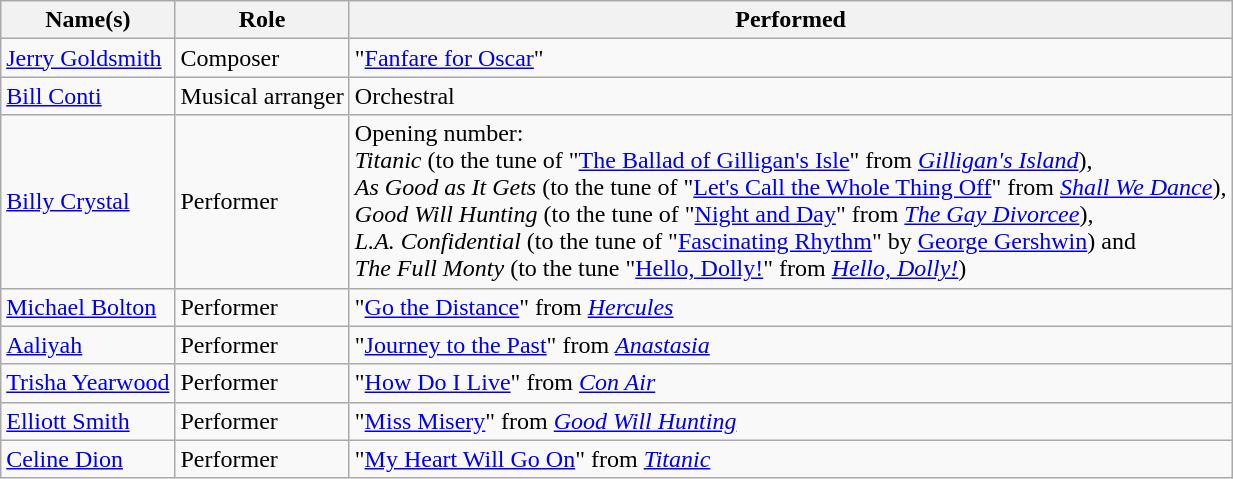<table class="wikitable sortable">
<tr>
<th>Name(s)</th>
<th>Role</th>
<th>Performed</th>
</tr>
<tr>
<td><a href='#'>Jerry Goldsmith</a></td>
<td>Composer</td>
<td>"<a href='#'>Fanfare for Oscar</a>"</td>
</tr>
<tr>
<td><a href='#'>Bill Conti</a></td>
<td>Musical arranger</td>
<td>Orchestral</td>
</tr>
<tr>
<td><a href='#'>Billy Crystal</a></td>
<td>Performer</td>
<td>Opening number: <br><em>Titanic</em> (to the tune of "<a href='#'>The Ballad of Gilligan's Isle</a>" from <em><a href='#'>Gilligan's Island</a></em>), <br><em>As Good as It Gets</em> (to the tune of "<a href='#'>Let's Call the Whole Thing Off</a>" from <em><a href='#'>Shall We Dance</a></em>), <br><em>Good Will Hunting</em> (to the tune of "<a href='#'>Night and Day</a>" from <em><a href='#'>The Gay Divorcee</a></em>), <br><em>L.A. Confidential</em> (to the tune of "<a href='#'>Fascinating Rhythm</a>" by <a href='#'>George Gershwin</a>) and <br><em>The Full Monty</em> (to the tune "<a href='#'>Hello, Dolly!</a>" from <em><a href='#'>Hello, Dolly!</a></em>)</td>
</tr>
<tr>
<td><a href='#'>Michael Bolton</a></td>
<td>Performer</td>
<td>"<a href='#'>Go the Distance</a>" from <em><a href='#'>Hercules</a></em></td>
</tr>
<tr>
<td><a href='#'>Aaliyah</a></td>
<td>Performer</td>
<td>"<a href='#'>Journey to the Past</a>" from <em><a href='#'>Anastasia</a></em></td>
</tr>
<tr>
<td><a href='#'>Trisha Yearwood</a></td>
<td>Performer</td>
<td>"<a href='#'>How Do I Live</a>" from <em><a href='#'>Con Air</a></em></td>
</tr>
<tr>
<td><a href='#'>Elliott Smith</a></td>
<td>Performer</td>
<td>"<a href='#'>Miss Misery</a>" from <em><a href='#'>Good Will Hunting</a></em></td>
</tr>
<tr>
<td><a href='#'>Celine Dion</a></td>
<td>Performer</td>
<td>"<a href='#'>My Heart Will Go On</a>" from <em><a href='#'>Titanic</a></em></td>
</tr>
</table>
